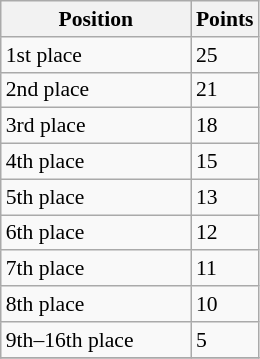<table class="wikitable" style="font-size: 90%">
<tr>
<th width=120>Position</th>
<th width=20>Points</th>
</tr>
<tr>
<td>1st place</td>
<td>25</td>
</tr>
<tr>
<td>2nd place</td>
<td>21</td>
</tr>
<tr>
<td>3rd place</td>
<td>18</td>
</tr>
<tr>
<td>4th place</td>
<td>15</td>
</tr>
<tr>
<td>5th place</td>
<td>13</td>
</tr>
<tr>
<td>6th place</td>
<td>12</td>
</tr>
<tr>
<td>7th place</td>
<td>11</td>
</tr>
<tr>
<td>8th place</td>
<td>10</td>
</tr>
<tr>
<td>9th–16th place</td>
<td>5</td>
</tr>
<tr>
</tr>
</table>
